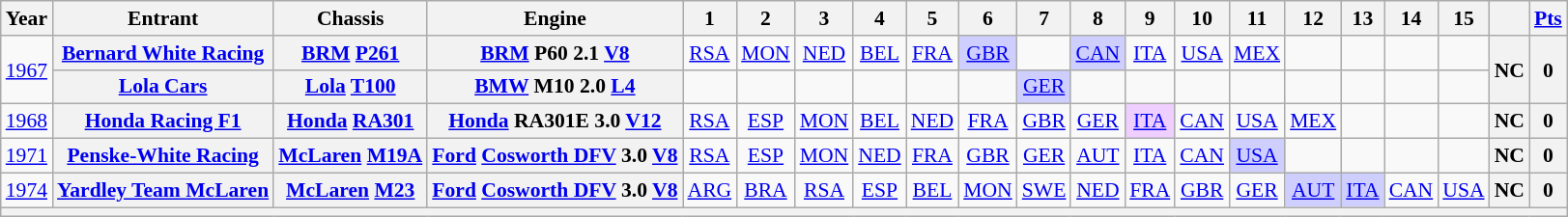<table class="wikitable" style="text-align:center; font-size:90%">
<tr>
<th>Year</th>
<th>Entrant</th>
<th>Chassis</th>
<th>Engine</th>
<th>1</th>
<th>2</th>
<th>3</th>
<th>4</th>
<th>5</th>
<th>6</th>
<th>7</th>
<th>8</th>
<th>9</th>
<th>10</th>
<th>11</th>
<th>12</th>
<th>13</th>
<th>14</th>
<th>15</th>
<th></th>
<th><a href='#'>Pts</a></th>
</tr>
<tr>
<td rowspan=2><a href='#'>1967</a></td>
<th><a href='#'>Bernard White Racing</a></th>
<th><a href='#'>BRM</a> <a href='#'>P261</a></th>
<th><a href='#'>BRM</a> P60 2.1 <a href='#'>V8</a></th>
<td><a href='#'>RSA</a></td>
<td><a href='#'>MON</a></td>
<td><a href='#'>NED</a></td>
<td><a href='#'>BEL</a></td>
<td><a href='#'>FRA</a></td>
<td style="background:#CFCFFF;"><a href='#'>GBR</a><br></td>
<td></td>
<td style="background:#CFCFFF;"><a href='#'>CAN</a><br></td>
<td><a href='#'>ITA</a></td>
<td><a href='#'>USA</a></td>
<td><a href='#'>MEX</a></td>
<td></td>
<td></td>
<td></td>
<td></td>
<th rowspan=2>NC</th>
<th rowspan=2>0</th>
</tr>
<tr>
<th><a href='#'>Lola Cars</a></th>
<th><a href='#'>Lola</a> <a href='#'>T100</a></th>
<th><a href='#'>BMW</a> M10 2.0 <a href='#'>L4</a></th>
<td></td>
<td></td>
<td></td>
<td></td>
<td></td>
<td></td>
<td style="background:#CFCFFF;"><a href='#'>GER</a><br></td>
<td></td>
<td></td>
<td></td>
<td></td>
<td></td>
<td></td>
<td></td>
<td></td>
</tr>
<tr>
<td><a href='#'>1968</a></td>
<th><a href='#'>Honda Racing F1</a></th>
<th><a href='#'>Honda</a> <a href='#'>RA301</a></th>
<th><a href='#'>Honda</a> RA301E 3.0 <a href='#'>V12</a></th>
<td><a href='#'>RSA</a></td>
<td><a href='#'>ESP</a></td>
<td><a href='#'>MON</a></td>
<td><a href='#'>BEL</a></td>
<td><a href='#'>NED</a></td>
<td><a href='#'>FRA</a></td>
<td><a href='#'>GBR</a></td>
<td><a href='#'>GER</a></td>
<td style="background:#EFCFFF;"><a href='#'>ITA</a><br></td>
<td><a href='#'>CAN</a></td>
<td><a href='#'>USA</a></td>
<td><a href='#'>MEX</a></td>
<td></td>
<td></td>
<td></td>
<th>NC</th>
<th>0</th>
</tr>
<tr>
<td><a href='#'>1971</a></td>
<th><a href='#'>Penske-White Racing</a></th>
<th><a href='#'>McLaren</a> <a href='#'>M19A</a></th>
<th><a href='#'>Ford</a> <a href='#'>Cosworth DFV</a> 3.0 <a href='#'>V8</a></th>
<td><a href='#'>RSA</a></td>
<td><a href='#'>ESP</a></td>
<td><a href='#'>MON</a></td>
<td><a href='#'>NED</a></td>
<td><a href='#'>FRA</a></td>
<td><a href='#'>GBR</a></td>
<td><a href='#'>GER</a></td>
<td><a href='#'>AUT</a></td>
<td><a href='#'>ITA</a></td>
<td><a href='#'>CAN</a></td>
<td style="background:#CFCFFF;"><a href='#'>USA</a><br></td>
<td></td>
<td></td>
<td></td>
<td></td>
<th>NC</th>
<th>0</th>
</tr>
<tr>
<td><a href='#'>1974</a></td>
<th><a href='#'>Yardley Team McLaren</a></th>
<th><a href='#'>McLaren</a> <a href='#'>M23</a></th>
<th><a href='#'>Ford</a> <a href='#'>Cosworth DFV</a> 3.0 <a href='#'>V8</a></th>
<td><a href='#'>ARG</a></td>
<td><a href='#'>BRA</a></td>
<td><a href='#'>RSA</a></td>
<td><a href='#'>ESP</a></td>
<td><a href='#'>BEL</a></td>
<td><a href='#'>MON</a></td>
<td><a href='#'>SWE</a></td>
<td><a href='#'>NED</a></td>
<td><a href='#'>FRA</a></td>
<td><a href='#'>GBR</a></td>
<td><a href='#'>GER</a></td>
<td style="background:#CFCFFF;"><a href='#'>AUT</a><br></td>
<td style="background:#CFCFFF;"><a href='#'>ITA</a><br></td>
<td><a href='#'>CAN</a></td>
<td><a href='#'>USA</a></td>
<th>NC</th>
<th>0</th>
</tr>
<tr>
<th colspan=21></th>
</tr>
</table>
